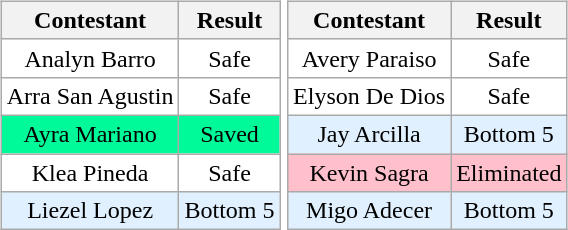<table>
<tr>
<td><br><table class="wikitable sortable nowrap" style="margin:auto; text-align:center">
<tr>
<th scope="col">Contestant</th>
<th scope="col">Result</th>
</tr>
<tr>
<td bgcolor=#FFFFFF>Analyn Barro</td>
<td bgcolor=#FFFFFF>Safe</td>
</tr>
<tr>
<td bgcolor=#FFFFFF>Arra San Agustin</td>
<td bgcolor=#FFFFFF>Safe</td>
</tr>
<tr>
<td bgcolor=#00fa9a>Ayra Mariano</td>
<td bgcolor=#00fa9a>Saved</td>
</tr>
<tr>
<td bgcolor=#FFFFFF>Klea Pineda</td>
<td bgcolor=#FFFFFF>Safe</td>
</tr>
<tr>
<td bgcolor=#e0f0ff>Liezel Lopez</td>
<td bgcolor=#e0f0ff>Bottom 5</td>
</tr>
</table>
</td>
<td><br><table class="wikitable sortable nowrap" style="margin:auto; text-align:center">
<tr>
<th scope="col">Contestant</th>
<th scope="col">Result</th>
</tr>
<tr>
<td bgcolor=#FFFFFF>Avery Paraiso</td>
<td bgcolor=#FFFFFF>Safe</td>
</tr>
<tr>
<td bgcolor=#FFFFFF>Elyson De Dios</td>
<td bgcolor=#FFFFFF>Safe</td>
</tr>
<tr>
<td bgcolor=#e0f0ff>Jay Arcilla</td>
<td bgcolor=#e0f0ff>Bottom 5</td>
</tr>
<tr>
<td bgcolor=pink>Kevin Sagra</td>
<td bgcolor=pink>Eliminated</td>
</tr>
<tr>
<td bgcolor=#e0f0ff>Migo Adecer</td>
<td bgcolor=#e0f0ff>Bottom 5</td>
</tr>
</table>
</td>
</tr>
</table>
